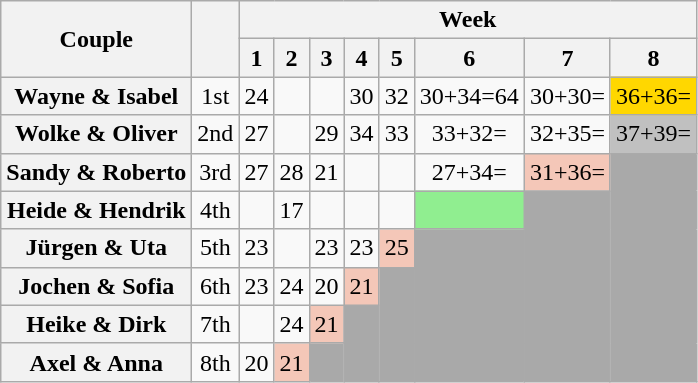<table class="wikitable sortable" style="text-align:center; font-size:100%">
<tr>
<th scope="col" rowspan="2" style="text-align:center">Couple</th>
<th scope="col" rowspan="2" style="text-align:center"></th>
<th colspan="8" style="text-align:center">Week</th>
</tr>
<tr>
<th scope="col">1</th>
<th scope="col">2</th>
<th scope="col">3</th>
<th scope="col">4</th>
<th scope="col">5</th>
<th scope="col">6</th>
<th scope="col">7</th>
<th scope="col">8</th>
</tr>
<tr>
<th scope="row">Wayne & Isabel</th>
<td>1st</td>
<td>24</td>
<td></td>
<td></td>
<td>30</td>
<td>32</td>
<td> 30+34=64</td>
<td> 30+30=</td>
<td bgcolor="gold" >36+36=</td>
</tr>
<tr>
<th scope="row">Wolke & Oliver</th>
<td>2nd</td>
<td>27</td>
<td></td>
<td>29</td>
<td>34</td>
<td>33</td>
<td> 33+32=</td>
<td> 32+35=</td>
<td bgcolor="silver" >37+39=</td>
</tr>
<tr>
<th scope="row">Sandy & Roberto</th>
<td>3rd</td>
<td>27</td>
<td>28</td>
<td>21</td>
<td></td>
<td></td>
<td> 27+34=</td>
<td bgcolor="f4c7b8" >31+36=</td>
<td rowspan="6" bgcolor="darkgray"></td>
</tr>
<tr>
<th scope="row">Heide & Hendrik</th>
<td>4th</td>
<td></td>
<td>17</td>
<td></td>
<td></td>
<td></td>
<td bgcolor="lightgreen"></td>
<td rowspan="5" bgcolor="darkgray"></td>
</tr>
<tr>
<th scope="row">Jürgen & Uta</th>
<td>5th</td>
<td>23</td>
<td></td>
<td>23</td>
<td>23</td>
<td bgcolor="f4c7b8">25</td>
<td rowspan="4" bgcolor="darkgray"></td>
</tr>
<tr>
<th scope="row">Jochen & Sofia</th>
<td>6th</td>
<td>23</td>
<td>24</td>
<td>20</td>
<td bgcolor="f4c7b8">21</td>
<td rowspan="3" bgcolor="darkgray"></td>
</tr>
<tr>
<th scope="row">Heike & Dirk</th>
<td>7th</td>
<td></td>
<td>24</td>
<td bgcolor="f4c7b8">21</td>
<td rowspan="2" bgcolor="darkgray"></td>
</tr>
<tr>
<th scope="row">Axel & Anna</th>
<td>8th</td>
<td>20</td>
<td bgcolor="f4c7b8">21</td>
<td bgcolor="darkgray"></td>
</tr>
</table>
